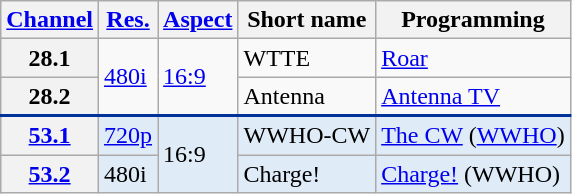<table class="wikitable">
<tr>
<th scope="col"><a href='#'>Channel</a></th>
<th scope="col"><a href='#'>Res.</a></th>
<th scope="col"><a href='#'>Aspect</a></th>
<th scope="col">Short name</th>
<th scope="col">Programming</th>
</tr>
<tr>
<th scope="row">28.1</th>
<td rowspan=2><a href='#'>480i</a></td>
<td rowspan=2><a href='#'>16:9</a></td>
<td>WTTE</td>
<td><a href='#'>Roar</a></td>
</tr>
<tr>
<th scope="row">28.2</th>
<td>Antenna</td>
<td><a href='#'>Antenna TV</a></td>
</tr>
<tr style="background-color:#DFEBF6; border-top: 2px solid #003399;">
<th scope = "row"><a href='#'>53.1</a></th>
<td><a href='#'>720p</a></td>
<td rowspan=2>16:9</td>
<td>WWHO-CW</td>
<td><a href='#'>The CW</a> (<a href='#'>WWHO</a>)</td>
</tr>
<tr style="background-color:#DFEBF6;">
<th scope = "row"><a href='#'>53.2</a></th>
<td>480i</td>
<td>Charge!</td>
<td><a href='#'>Charge!</a> (WWHO)</td>
</tr>
</table>
